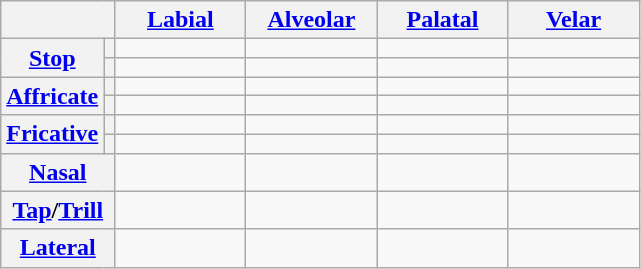<table class="wikitable" style="text-align:center;">
<tr>
<th colspan=2></th>
<th style="width: 5em;"><a href='#'>Labial</a></th>
<th style="width: 5em;"><a href='#'>Alveolar</a></th>
<th style="width: 5em;"><a href='#'>Palatal</a></th>
<th style="width: 5em;"><a href='#'>Velar</a></th>
</tr>
<tr>
<th rowspan=2><a href='#'>Stop</a></th>
<th></th>
<td></td>
<td></td>
<td></td>
<td></td>
</tr>
<tr>
<th></th>
<td></td>
<td></td>
<td></td>
<td></td>
</tr>
<tr>
<th rowspan=2><a href='#'>Affricate</a></th>
<th></th>
<td></td>
<td></td>
<td> </td>
<td></td>
</tr>
<tr>
<th></th>
<td></td>
<td></td>
<td></td>
<td></td>
</tr>
<tr>
<th rowspan=2><a href='#'>Fricative</a></th>
<th></th>
<td></td>
<td></td>
<td></td>
<td></td>
</tr>
<tr>
<th></th>
<td></td>
<td></td>
<td></td>
<td></td>
</tr>
<tr>
<th colspan=2><a href='#'>Nasal</a></th>
<td></td>
<td></td>
<td></td>
<td></td>
</tr>
<tr>
<th colspan=2><a href='#'>Tap</a>/<a href='#'>Trill</a></th>
<td></td>
<td></td>
<td></td>
<td></td>
</tr>
<tr>
<th colspan=2><a href='#'>Lateral</a></th>
<td></td>
<td></td>
<td></td>
<td></td>
</tr>
</table>
